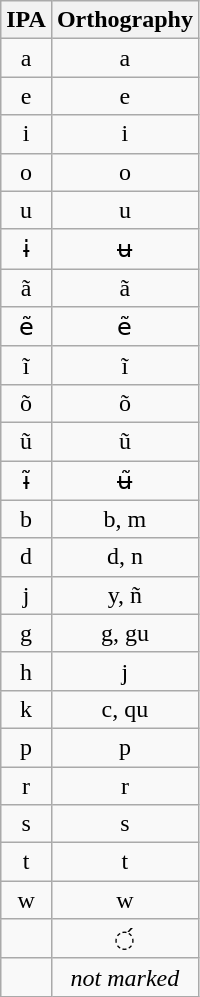<table class="wikitable" style="text-align:center">
<tr>
<th>IPA</th>
<th>Orthography</th>
</tr>
<tr>
<td>a</td>
<td>a</td>
</tr>
<tr>
<td>e</td>
<td>e</td>
</tr>
<tr>
<td>i</td>
<td>i</td>
</tr>
<tr>
<td>o</td>
<td>o</td>
</tr>
<tr>
<td>u</td>
<td>u</td>
</tr>
<tr>
<td>ɨ</td>
<td>ʉ</td>
</tr>
<tr>
<td>ã</td>
<td>ã</td>
</tr>
<tr>
<td>ẽ</td>
<td>ẽ</td>
</tr>
<tr>
<td>ĩ</td>
<td>ĩ</td>
</tr>
<tr>
<td>õ</td>
<td>õ</td>
</tr>
<tr>
<td>ũ</td>
<td>ũ</td>
</tr>
<tr>
<td>ɨ̃</td>
<td>ʉ̃</td>
</tr>
<tr>
<td>b</td>
<td>b, m</td>
</tr>
<tr>
<td>d</td>
<td>d, n</td>
</tr>
<tr>
<td>j</td>
<td>y, ñ</td>
</tr>
<tr>
<td>g</td>
<td>g, gu</td>
</tr>
<tr>
<td>h</td>
<td>j</td>
</tr>
<tr>
<td>k</td>
<td>c, qu</td>
</tr>
<tr>
<td>p</td>
<td>p</td>
</tr>
<tr>
<td>r</td>
<td>r</td>
</tr>
<tr>
<td>s</td>
<td>s</td>
</tr>
<tr>
<td>t</td>
<td>t</td>
</tr>
<tr>
<td>w</td>
<td>w</td>
</tr>
<tr>
<td></td>
<td>◌́</td>
</tr>
<tr>
<td></td>
<td><em>not marked</em></td>
</tr>
</table>
